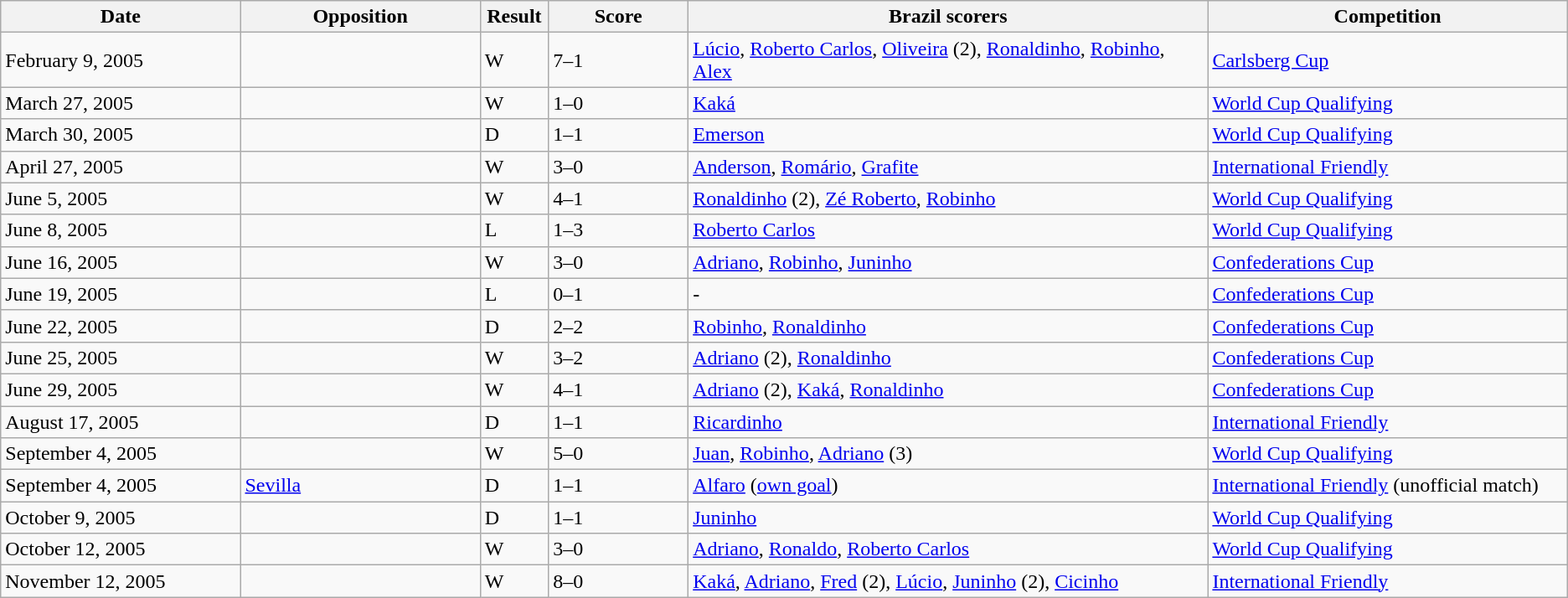<table class="wikitable" style="text-align: left;">
<tr>
<th width=12%>Date</th>
<th width=12%>Opposition</th>
<th width=1%>Result</th>
<th width=7%>Score</th>
<th width=26%>Brazil scorers</th>
<th width=18%>Competition</th>
</tr>
<tr>
<td>February 9, 2005</td>
<td></td>
<td>W</td>
<td>7–1</td>
<td><a href='#'>Lúcio</a>, <a href='#'>Roberto Carlos</a>, <a href='#'>Oliveira</a> (2), <a href='#'>Ronaldinho</a>, <a href='#'>Robinho</a>, <a href='#'>Alex</a></td>
<td><a href='#'>Carlsberg Cup</a></td>
</tr>
<tr>
<td>March 27, 2005</td>
<td></td>
<td>W</td>
<td>1–0</td>
<td><a href='#'>Kaká</a></td>
<td><a href='#'>World Cup Qualifying</a></td>
</tr>
<tr>
<td>March 30, 2005</td>
<td></td>
<td>D</td>
<td>1–1</td>
<td><a href='#'>Emerson</a></td>
<td><a href='#'>World Cup Qualifying</a></td>
</tr>
<tr>
<td>April 27, 2005</td>
<td></td>
<td>W</td>
<td>3–0</td>
<td><a href='#'>Anderson</a>, <a href='#'>Romário</a>, <a href='#'>Grafite</a></td>
<td><a href='#'>International Friendly</a></td>
</tr>
<tr>
<td>June 5, 2005</td>
<td></td>
<td>W</td>
<td>4–1</td>
<td><a href='#'>Ronaldinho</a> (2), <a href='#'>Zé Roberto</a>, <a href='#'>Robinho</a></td>
<td><a href='#'>World Cup Qualifying</a></td>
</tr>
<tr>
<td>June 8, 2005</td>
<td></td>
<td>L</td>
<td>1–3</td>
<td><a href='#'>Roberto Carlos</a></td>
<td><a href='#'>World Cup Qualifying</a></td>
</tr>
<tr>
<td>June 16, 2005</td>
<td></td>
<td>W</td>
<td>3–0</td>
<td><a href='#'>Adriano</a>, <a href='#'>Robinho</a>, <a href='#'>Juninho</a></td>
<td><a href='#'>Confederations Cup</a></td>
</tr>
<tr>
<td>June 19, 2005</td>
<td></td>
<td>L</td>
<td>0–1</td>
<td>-</td>
<td><a href='#'>Confederations Cup</a></td>
</tr>
<tr>
<td>June 22, 2005</td>
<td></td>
<td>D</td>
<td>2–2</td>
<td><a href='#'>Robinho</a>, <a href='#'>Ronaldinho</a></td>
<td><a href='#'>Confederations Cup</a></td>
</tr>
<tr>
<td>June 25, 2005</td>
<td></td>
<td>W</td>
<td>3–2</td>
<td><a href='#'>Adriano</a> (2), <a href='#'>Ronaldinho</a></td>
<td><a href='#'>Confederations Cup</a></td>
</tr>
<tr>
<td>June 29, 2005</td>
<td></td>
<td>W</td>
<td>4–1</td>
<td><a href='#'>Adriano</a> (2), <a href='#'>Kaká</a>, <a href='#'>Ronaldinho</a></td>
<td><a href='#'>Confederations Cup</a></td>
</tr>
<tr>
<td>August 17, 2005</td>
<td></td>
<td>D</td>
<td>1–1</td>
<td><a href='#'>Ricardinho</a></td>
<td><a href='#'>International Friendly</a></td>
</tr>
<tr>
<td>September 4, 2005</td>
<td></td>
<td>W</td>
<td>5–0</td>
<td><a href='#'>Juan</a>, <a href='#'>Robinho</a>, <a href='#'>Adriano</a> (3)</td>
<td><a href='#'>World Cup Qualifying</a></td>
</tr>
<tr>
<td>September 4, 2005</td>
<td> <a href='#'>Sevilla</a></td>
<td>D</td>
<td>1–1</td>
<td><a href='#'>Alfaro</a> (<a href='#'>own goal</a>)</td>
<td><a href='#'>International Friendly</a> (unofficial match)</td>
</tr>
<tr>
<td>October 9, 2005</td>
<td></td>
<td>D</td>
<td>1–1</td>
<td><a href='#'>Juninho</a></td>
<td><a href='#'>World Cup Qualifying</a></td>
</tr>
<tr>
<td>October 12, 2005</td>
<td></td>
<td>W</td>
<td>3–0</td>
<td><a href='#'>Adriano</a>, <a href='#'>Ronaldo</a>, <a href='#'>Roberto Carlos</a></td>
<td><a href='#'>World Cup Qualifying</a></td>
</tr>
<tr>
<td>November 12, 2005</td>
<td></td>
<td>W</td>
<td>8–0</td>
<td><a href='#'>Kaká</a>, <a href='#'>Adriano</a>, <a href='#'>Fred</a> (2), <a href='#'>Lúcio</a>, <a href='#'>Juninho</a> (2), <a href='#'>Cicinho</a></td>
<td><a href='#'>International Friendly</a></td>
</tr>
</table>
